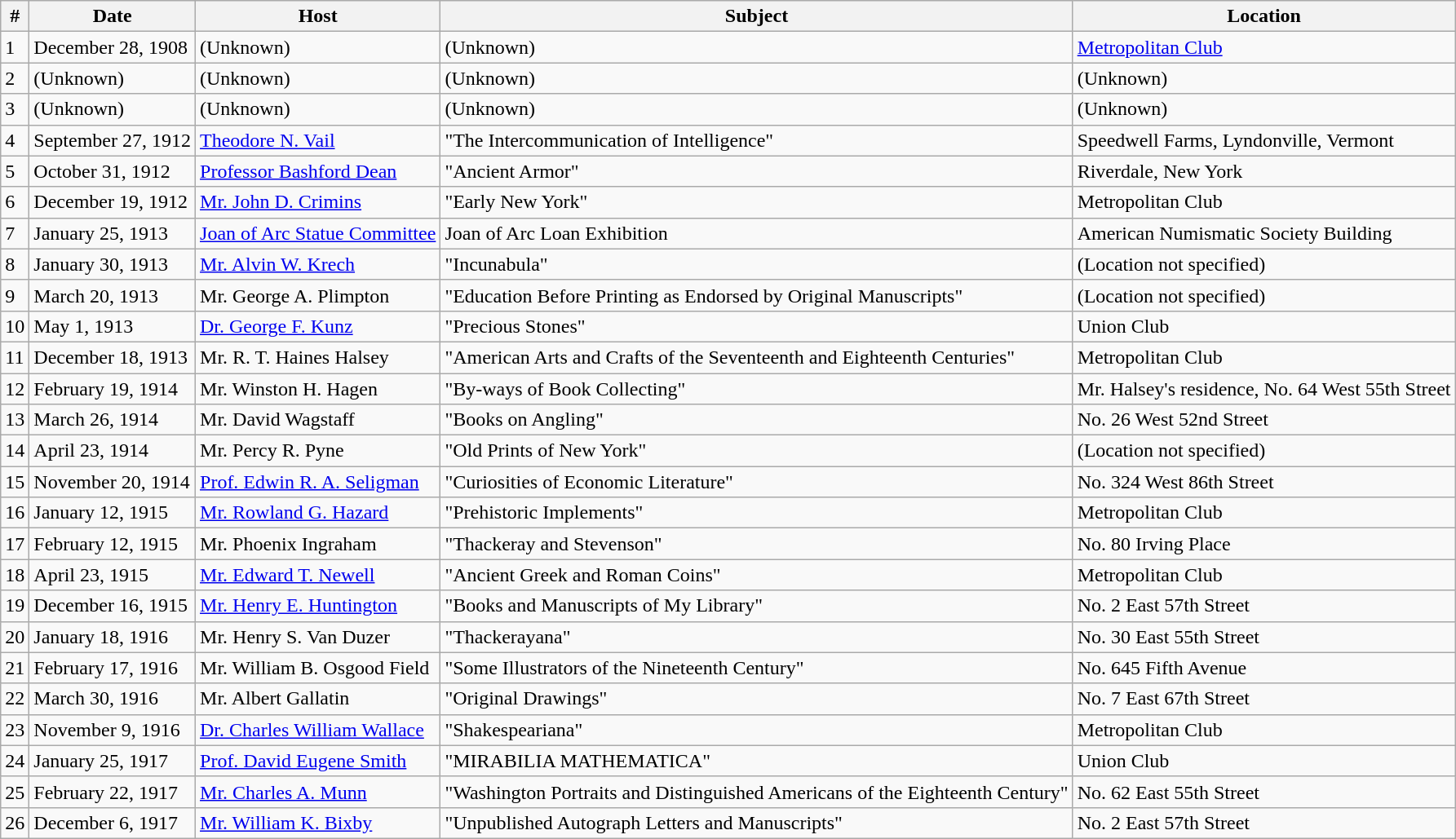<table class="wikitable mw-collapsible">
<tr>
<th>#</th>
<th>Date</th>
<th>Host</th>
<th>Subject</th>
<th>Location</th>
</tr>
<tr>
<td>1</td>
<td>December 28, 1908</td>
<td>(Unknown)</td>
<td>(Unknown)</td>
<td><a href='#'>Metropolitan Club</a></td>
</tr>
<tr>
<td>2</td>
<td>(Unknown)</td>
<td>(Unknown)</td>
<td>(Unknown)</td>
<td>(Unknown)</td>
</tr>
<tr>
<td>3</td>
<td>(Unknown)</td>
<td>(Unknown)</td>
<td>(Unknown)</td>
<td>(Unknown)</td>
</tr>
<tr>
<td>4</td>
<td>September 27, 1912</td>
<td><a href='#'>Theodore N. Vail</a></td>
<td>"The Intercommunication of Intelligence"</td>
<td>Speedwell Farms, Lyndonville, Vermont</td>
</tr>
<tr>
<td>5</td>
<td>October 31, 1912</td>
<td><a href='#'>Professor Bashford Dean</a></td>
<td>"Ancient Armor"</td>
<td>Riverdale, New York</td>
</tr>
<tr>
<td>6</td>
<td>December 19, 1912</td>
<td><a href='#'>Mr. John D. Crimins</a></td>
<td>"Early New York"</td>
<td>Metropolitan Club</td>
</tr>
<tr>
<td>7</td>
<td>January 25, 1913</td>
<td><a href='#'>Joan of Arc Statue Committee</a></td>
<td>Joan of Arc Loan Exhibition</td>
<td>American Numismatic Society Building</td>
</tr>
<tr>
<td>8</td>
<td>January 30, 1913</td>
<td><a href='#'>Mr. Alvin W. Krech</a></td>
<td>"Incunabula"</td>
<td>(Location not specified)</td>
</tr>
<tr>
<td>9</td>
<td>March 20, 1913</td>
<td>Mr. George A. Plimpton</td>
<td>"Education Before Printing as Endorsed by Original Manuscripts"</td>
<td>(Location not specified)</td>
</tr>
<tr>
<td>10</td>
<td>May 1, 1913</td>
<td><a href='#'>Dr. George F. Kunz</a></td>
<td>"Precious Stones"</td>
<td>Union Club</td>
</tr>
<tr>
<td>11</td>
<td>December 18, 1913</td>
<td>Mr. R. T. Haines Halsey</td>
<td>"American Arts and Crafts of the Seventeenth and Eighteenth Centuries"</td>
<td>Metropolitan Club</td>
</tr>
<tr>
<td>12</td>
<td>February 19, 1914</td>
<td>Mr. Winston H. Hagen</td>
<td>"By-ways of Book Collecting"</td>
<td>Mr. Halsey's residence, No. 64 West 55th Street</td>
</tr>
<tr>
<td>13</td>
<td>March 26, 1914</td>
<td>Mr. David Wagstaff</td>
<td>"Books on Angling"</td>
<td>No. 26 West 52nd Street</td>
</tr>
<tr>
<td>14</td>
<td>April 23, 1914</td>
<td>Mr. Percy R. Pyne</td>
<td>"Old Prints of New York"</td>
<td>(Location not specified)</td>
</tr>
<tr>
<td>15</td>
<td>November 20, 1914</td>
<td><a href='#'>Prof. Edwin R. A. Seligman</a></td>
<td>"Curiosities of Economic Literature"</td>
<td>No. 324 West 86th Street</td>
</tr>
<tr>
<td>16</td>
<td>January 12, 1915</td>
<td><a href='#'>Mr. Rowland G. Hazard</a></td>
<td>"Prehistoric Implements"</td>
<td>Metropolitan Club</td>
</tr>
<tr>
<td>17</td>
<td>February 12, 1915</td>
<td>Mr. Phoenix Ingraham</td>
<td>"Thackeray and Stevenson"</td>
<td>No. 80 Irving Place</td>
</tr>
<tr>
<td>18</td>
<td>April 23, 1915</td>
<td><a href='#'>Mr. Edward T. Newell</a></td>
<td>"Ancient Greek and Roman Coins"</td>
<td>Metropolitan Club</td>
</tr>
<tr>
<td>19</td>
<td>December 16, 1915</td>
<td><a href='#'>Mr. Henry E. Huntington</a></td>
<td>"Books and Manuscripts of My Library"</td>
<td>No. 2 East 57th Street</td>
</tr>
<tr>
<td>20</td>
<td>January 18, 1916</td>
<td>Mr. Henry S. Van Duzer</td>
<td>"Thackerayana"</td>
<td>No. 30 East 55th Street</td>
</tr>
<tr>
<td>21</td>
<td>February 17, 1916</td>
<td>Mr. William B. Osgood Field</td>
<td>"Some Illustrators of the Nineteenth Century"</td>
<td>No. 645 Fifth Avenue</td>
</tr>
<tr>
<td>22</td>
<td>March 30, 1916</td>
<td>Mr. Albert Gallatin</td>
<td>"Original Drawings"</td>
<td>No. 7 East 67th Street</td>
</tr>
<tr>
<td>23</td>
<td>November 9, 1916</td>
<td><a href='#'>Dr. Charles William Wallace</a></td>
<td>"Shakespeariana"</td>
<td>Metropolitan Club</td>
</tr>
<tr>
<td>24</td>
<td>January 25, 1917</td>
<td><a href='#'>Prof. David Eugene Smith</a></td>
<td>"MIRABILIA MATHEMATICA"</td>
<td>Union Club</td>
</tr>
<tr>
<td>25</td>
<td>February 22, 1917</td>
<td><a href='#'>Mr. Charles A. Munn</a></td>
<td>"Washington Portraits and Distinguished Americans of the Eighteenth Century"</td>
<td>No. 62 East 55th Street</td>
</tr>
<tr>
<td>26</td>
<td>December 6, 1917</td>
<td><a href='#'>Mr. William K. Bixby</a></td>
<td>"Unpublished Autograph Letters and Manuscripts"</td>
<td>No. 2 East 57th Street</td>
</tr>
</table>
